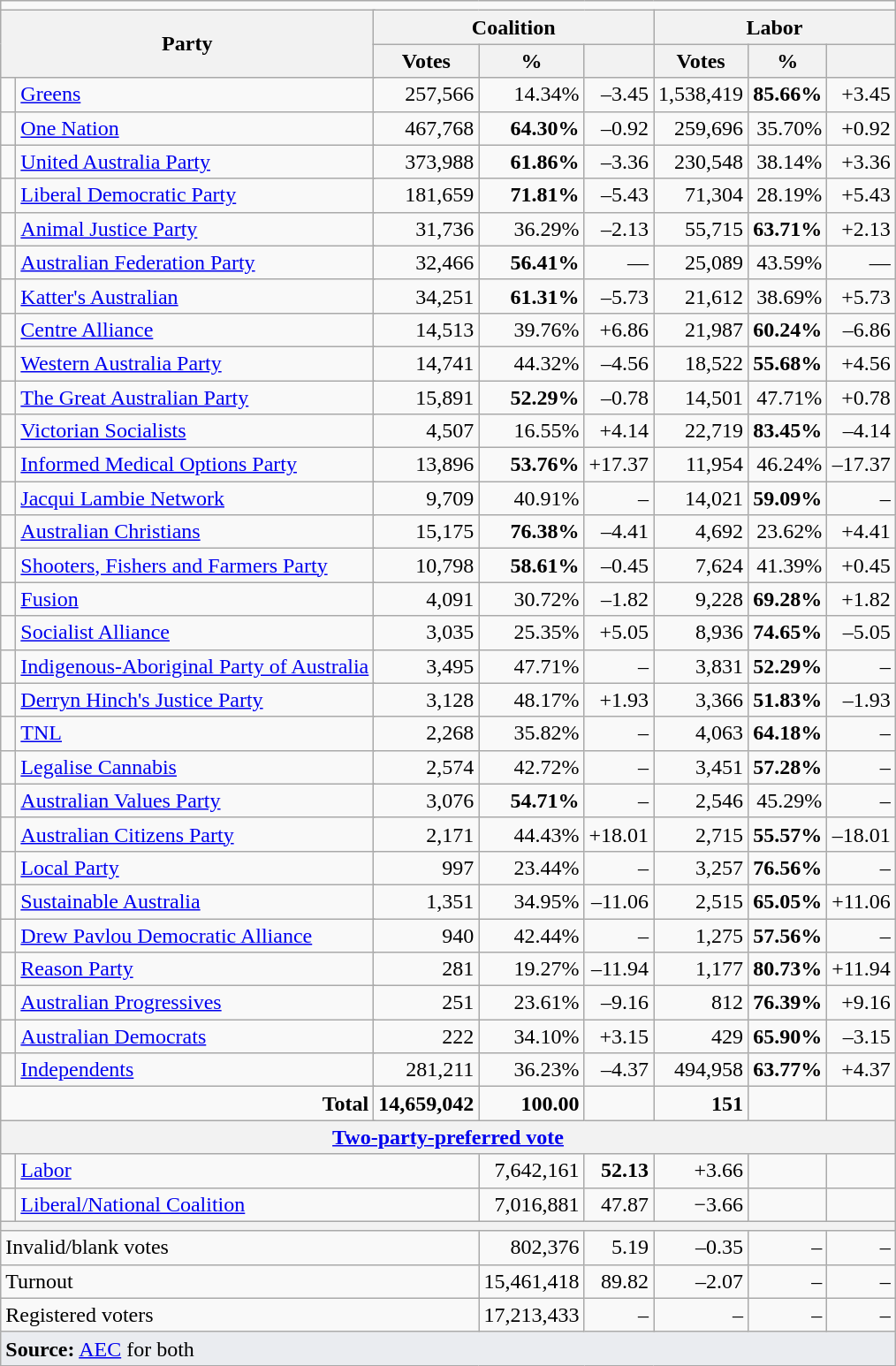<table class="wikitable sortable mw-datatable" style="text-align:right; margin-bottom:0">
<tr>
<td colspan=10 align=center></td>
</tr>
<tr>
<th colspan="3" rowspan="2" style="width:200px">Party</th>
<th colspan="3">Coalition</th>
<th colspan="3">Labor</th>
</tr>
<tr>
<th data-sort-type="number">Votes</th>
<th data-sort-type="number">%</th>
<th data-sort-type="number"></th>
<th data-sort-type="number">Votes</th>
<th data-sort-type="number">%</th>
<th data-sort-type="number"></th>
</tr>
<tr>
<td> </td>
<td colspan="2" style="text-align:left;"><a href='#'>Greens</a></td>
<td>257,566</td>
<td>14.34%</td>
<td>–3.45</td>
<td>1,538,419</td>
<td><strong>85.66%</strong></td>
<td>+3.45</td>
</tr>
<tr>
<td> </td>
<td colspan="2" style="text-align:left;"><a href='#'>One Nation</a></td>
<td>467,768</td>
<td><strong>64.30%</strong></td>
<td>–0.92</td>
<td>259,696</td>
<td>35.70%</td>
<td>+0.92</td>
</tr>
<tr>
<td> </td>
<td colspan="2" style="text-align:left;"><a href='#'>United Australia Party</a></td>
<td>373,988</td>
<td><strong>61.86%</strong></td>
<td>–3.36</td>
<td>230,548</td>
<td>38.14%</td>
<td>+3.36</td>
</tr>
<tr>
<td> </td>
<td style="text-align:left;" colspan="2"><a href='#'>Liberal Democratic Party</a></td>
<td align=right>181,659</td>
<td align=right><strong>71.81%</strong></td>
<td align=right>–5.43</td>
<td align=right>71,304</td>
<td align=right>28.19%</td>
<td align=right>+5.43</td>
</tr>
<tr>
<td> </td>
<td style="text-align:left;" colspan="2"><a href='#'>Animal Justice Party</a></td>
<td align=right>31,736</td>
<td align=right>36.29%</td>
<td align=right>–2.13</td>
<td align=right>55,715</td>
<td align=right><strong>63.71%</strong></td>
<td align=right>+2.13</td>
</tr>
<tr>
<td> </td>
<td style="text-align:left;" colspan="2"><a href='#'>Australian Federation Party</a></td>
<td align=right>32,466</td>
<td align=right><strong>56.41%</strong></td>
<td align=right>—</td>
<td align=right>25,089</td>
<td align=right>43.59%</td>
<td align=right>—<br></td>
</tr>
<tr>
<td> </td>
<td colspan="2" style="text-align:left;"><a href='#'>Katter's Australian</a></td>
<td>34,251</td>
<td><strong>61.31%</strong></td>
<td>–5.73</td>
<td>21,612</td>
<td>38.69%</td>
<td>+5.73<br></td>
</tr>
<tr>
<td> </td>
<td colspan="2" style="text-align:left;"><a href='#'>Centre Alliance</a></td>
<td>14,513</td>
<td>39.76%</td>
<td>+6.86</td>
<td>21,987</td>
<td><strong>60.24%</strong></td>
<td>–6.86<br></td>
</tr>
<tr>
<td> </td>
<td style="text-align:left;" colspan="2"><a href='#'>Western Australia Party</a></td>
<td align=right>14,741</td>
<td align=right>44.32%</td>
<td align=right>–4.56</td>
<td align=right>18,522</td>
<td align=right><strong>55.68%</strong></td>
<td align=right>+4.56</td>
</tr>
<tr>
<td> </td>
<td style="text-align:left;" colspan="2"><a href='#'>The Great Australian Party</a></td>
<td align=right>15,891</td>
<td align=right><strong>52.29%</strong></td>
<td align=right>–0.78</td>
<td align=right>14,501</td>
<td align=right>47.71%</td>
<td align=right>+0.78</td>
</tr>
<tr>
<td> </td>
<td style="text-align:left;" colspan="2"><a href='#'>Victorian Socialists</a></td>
<td align=right>4,507</td>
<td align=right>16.55%</td>
<td align=right>+4.14</td>
<td align=right>22,719</td>
<td align=right><strong>83.45%</strong></td>
<td align=right>–4.14</td>
</tr>
<tr>
<td> </td>
<td style="text-align:left;" colspan="2"><a href='#'>Informed Medical Options Party</a></td>
<td align=right>13,896</td>
<td align=right><strong>53.76%</strong></td>
<td align=right>+17.37</td>
<td align=right>11,954</td>
<td align=right>46.24%</td>
<td align=right>–17.37</td>
</tr>
<tr>
<td> </td>
<td style="text-align:left;" colspan="2"><a href='#'>Jacqui Lambie Network</a></td>
<td align=right>9,709</td>
<td align=right>40.91%</td>
<td align=right>–</td>
<td align=right>14,021</td>
<td align=right><strong>59.09%</strong></td>
<td align=right>–</td>
</tr>
<tr>
<td> </td>
<td style="text-align:left;" colspan="2"><a href='#'>Australian Christians</a></td>
<td align=right>15,175</td>
<td align=right><strong>76.38%</strong></td>
<td align=right>–4.41</td>
<td align=right>4,692</td>
<td align=right>23.62%</td>
<td align=right>+4.41</td>
</tr>
<tr>
<td> </td>
<td style="text-align:left;" colspan="2"><a href='#'>Shooters, Fishers and Farmers Party</a></td>
<td align=right>10,798</td>
<td align=right><strong>58.61%</strong></td>
<td align=right>–0.45</td>
<td align=right>7,624</td>
<td align=right>41.39%</td>
<td align=right>+0.45</td>
</tr>
<tr>
<td> </td>
<td style="text-align:left;" colspan="2"><a href='#'>Fusion</a></td>
<td align=right>4,091</td>
<td align=right>30.72%</td>
<td align=right>–1.82</td>
<td align=right>9,228</td>
<td align=right><strong>69.28%</strong></td>
<td align=right>+1.82</td>
</tr>
<tr>
<td> </td>
<td style="text-align:left;" colspan="2"><a href='#'>Socialist Alliance</a></td>
<td align=right>3,035</td>
<td align=right>25.35%</td>
<td align=right>+5.05</td>
<td align=right>8,936</td>
<td align=right><strong>74.65%</strong></td>
<td align=right>–5.05</td>
</tr>
<tr>
<td> </td>
<td style="text-align:left;" colspan="2"><a href='#'>Indigenous-Aboriginal Party of Australia</a></td>
<td align=right>3,495</td>
<td align=right>47.71%</td>
<td align=right>–</td>
<td align=right>3,831</td>
<td align=right><strong>52.29%</strong></td>
<td align=right>–</td>
</tr>
<tr>
<td> </td>
<td style="text-align:left;" colspan="2"><a href='#'>Derryn Hinch's Justice Party</a></td>
<td align=right>3,128</td>
<td align=right>48.17%</td>
<td align=right>+1.93</td>
<td align=right>3,366</td>
<td align=right><strong>51.83%</strong></td>
<td align=right>–1.93</td>
</tr>
<tr>
<td> </td>
<td style="text-align:left;" colspan="2"><a href='#'>TNL</a></td>
<td align=right>2,268</td>
<td align=right>35.82%</td>
<td align=right>–</td>
<td align=right>4,063</td>
<td align=right><strong>64.18%</strong></td>
<td align=right>–</td>
</tr>
<tr>
<td> </td>
<td style="text-align:left;" colspan="2"><a href='#'>Legalise Cannabis</a></td>
<td align=right>2,574</td>
<td align=right>42.72%</td>
<td align=right>–</td>
<td align=right>3,451</td>
<td align=right><strong>57.28%</strong></td>
<td align=right>–</td>
</tr>
<tr>
<td> </td>
<td style="text-align:left;" colspan="2"><a href='#'>Australian Values Party</a></td>
<td align=right>3,076</td>
<td align=right><strong>54.71%</strong></td>
<td align=right>–</td>
<td align=right>2,546</td>
<td align=right>45.29%</td>
<td align=right>–</td>
</tr>
<tr>
<td> </td>
<td style="text-align:left;" colspan="2"><a href='#'>Australian Citizens Party</a></td>
<td align=right>2,171</td>
<td align=right>44.43%</td>
<td align=right>+18.01</td>
<td align=right>2,715</td>
<td align=right><strong>55.57%</strong></td>
<td align=right>–18.01</td>
</tr>
<tr>
<td> </td>
<td style="text-align:left;" colspan="2"><a href='#'>Local Party</a></td>
<td align=right>997</td>
<td align=right>23.44%</td>
<td align=right>–</td>
<td align=right>3,257</td>
<td align=right><strong>76.56%</strong></td>
<td align=right>–</td>
</tr>
<tr>
<td> </td>
<td style="text-align:left;" colspan="2"><a href='#'>Sustainable Australia</a></td>
<td align=right>1,351</td>
<td align=right>34.95%</td>
<td align=right>–11.06</td>
<td align=right>2,515</td>
<td align=right><strong>65.05%</strong></td>
<td align=right>+11.06</td>
</tr>
<tr>
<td> </td>
<td style="text-align:left;" colspan="2"><a href='#'>Drew Pavlou Democratic Alliance</a></td>
<td align=right>940</td>
<td align=right>42.44%</td>
<td align=right>–</td>
<td align=right>1,275</td>
<td align=right><strong>57.56%</strong></td>
<td align=right>–</td>
</tr>
<tr>
<td> </td>
<td style="text-align:left;" colspan="2"><a href='#'>Reason Party</a></td>
<td align=right>281</td>
<td align=right>19.27%</td>
<td align=right>–11.94</td>
<td align=right>1,177</td>
<td align=right><strong>80.73%</strong></td>
<td align=right>+11.94</td>
</tr>
<tr>
<td> </td>
<td style="text-align:left;" colspan="2"><a href='#'>Australian Progressives</a></td>
<td align=right>251</td>
<td align=right>23.61%</td>
<td align=right>–9.16</td>
<td align=right>812</td>
<td align=right><strong>76.39%</strong></td>
<td align=right>+9.16</td>
</tr>
<tr>
<td> </td>
<td style="text-align:left;" colspan="2"><a href='#'>Australian Democrats</a></td>
<td align=right>222</td>
<td align=right>34.10%</td>
<td align=right>+3.15</td>
<td align=right>429</td>
<td align=right><strong>65.90%</strong></td>
<td align=right>–3.15<br></td>
</tr>
<tr>
<td> </td>
<td colspan="2" style="text-align:left;"><a href='#'>Independents</a></td>
<td>281,211</td>
<td>36.23%</td>
<td>–4.37</td>
<td>494,958</td>
<td><strong>63.77%</strong></td>
<td align=right>+4.37<br></td>
</tr>
<tr>
<td colspan="3" align="right"><strong>Total</strong></td>
<td><strong>14,659,042</strong></td>
<td><strong>100.00</strong></td>
<td></td>
<td><strong>151</strong></td>
<td></td>
<td></td>
</tr>
<tr>
<th colspan="9"><a href='#'>Two-party-preferred vote</a></th>
</tr>
<tr>
<td></td>
<td colspan="3" style="text-align:left;"><a href='#'>Labor</a></td>
<td>7,642,161</td>
<td><strong>52.13</strong></td>
<td>+3.66</td>
<td></td>
<td></td>
</tr>
<tr>
<td></td>
<td colspan="3" style="text-align:left;"><a href='#'>Liberal/National Coalition</a></td>
<td>7,016,881</td>
<td>47.87</td>
<td>−3.66</td>
<td></td>
<td></td>
</tr>
<tr>
<th colspan="9"></th>
</tr>
<tr>
<td colspan="4" style="text-align:left;">Invalid/blank votes</td>
<td>802,376</td>
<td>5.19</td>
<td>–0.35</td>
<td>–</td>
<td>–</td>
</tr>
<tr>
<td colspan="4" style="text-align:left;">Turnout</td>
<td>15,461,418</td>
<td>89.82</td>
<td>–2.07</td>
<td>–</td>
<td>–</td>
</tr>
<tr>
<td colspan="4" style="text-align:left;">Registered voters</td>
<td>17,213,433</td>
<td>–</td>
<td>–</td>
<td>–</td>
<td>–</td>
</tr>
<tr>
<td colspan="9" style="text-align:left; background-color:#eaecf0"><strong>Source:</strong> <a href='#'>AEC</a> for both </td>
</tr>
</table>
